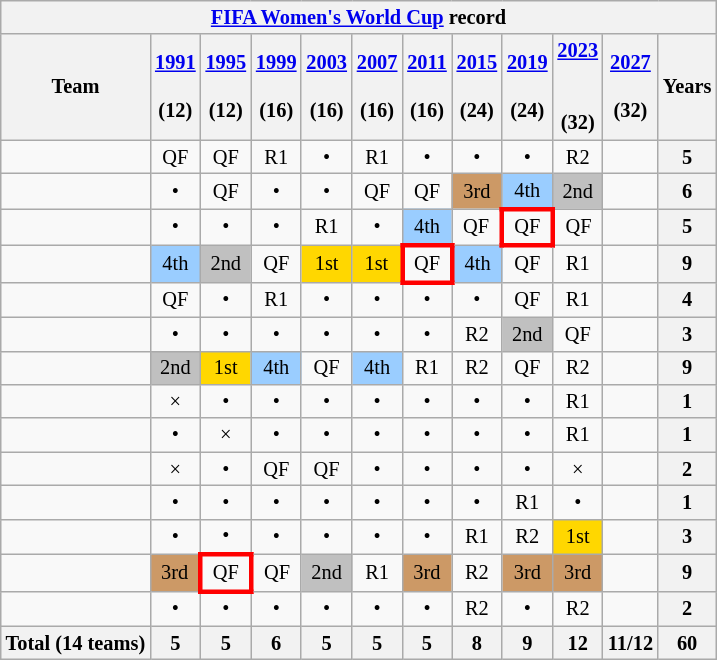<table class="wikitable" style="text-align:center; font-size:85%;">
<tr>
<th colspan=12><a href='#'>FIFA Women's World Cup</a> record</th>
</tr>
<tr>
<th>Team</th>
<th><a href='#'>1991</a><br><br>(12)</th>
<th><a href='#'>1995</a><br><br>(12)</th>
<th><a href='#'>1999</a><br><br>(16)</th>
<th><a href='#'>2003</a><br><br>(16)</th>
<th><a href='#'>2007</a><br><br>(16)</th>
<th><a href='#'>2011</a><br><br>(16)</th>
<th><a href='#'>2015</a> <br><br>(24)</th>
<th><a href='#'>2019</a><br><br>(24)</th>
<th><a href='#'>2023</a><br><br><br>(32)</th>
<th><a href='#'>2027</a><br><br>(32)</th>
<th>Years</th>
</tr>
<tr>
<td align=left></td>
<td>QF<br></td>
<td>QF<br></td>
<td>R1<br></td>
<td>•</td>
<td>R1<br></td>
<td>•</td>
<td>•</td>
<td>•</td>
<td>R2<br></td>
<td></td>
<th>5</th>
</tr>
<tr>
<td align=left></td>
<td>•</td>
<td>QF<br></td>
<td>•</td>
<td>•</td>
<td>QF<br></td>
<td>QF<br></td>
<td bgcolor=#cc9966>3rd</td>
<td bgcolor=#9acdff>4th</td>
<td bgcolor=silver>2nd</td>
<td></td>
<th>6</th>
</tr>
<tr>
<td align=left></td>
<td>•</td>
<td>•</td>
<td>•</td>
<td>R1<br></td>
<td>•</td>
<td bgcolor=#9acdff>4th</td>
<td>QF<br></td>
<td style="border:3px solid red">QF<br></td>
<td>QF<br></td>
<td></td>
<th>5</th>
</tr>
<tr>
<td align=left></td>
<td bgcolor=#9acdff>4th</td>
<td bgcolor=silver>2nd</td>
<td>QF<br></td>
<td bgcolor=gold>1st</td>
<td bgcolor=gold>1st</td>
<td style="border:3px solid red">QF<br></td>
<td bgcolor=#9acdff>4th</td>
<td>QF<br></td>
<td>R1<br></td>
<td></td>
<th>9</th>
</tr>
<tr>
<td align=left></td>
<td>QF<br></td>
<td>•</td>
<td>R1<br></td>
<td>•</td>
<td>•</td>
<td>•</td>
<td>•</td>
<td>QF<br></td>
<td>R1<br></td>
<td></td>
<th>4</th>
</tr>
<tr>
<td align=left></td>
<td>•</td>
<td>•</td>
<td>•</td>
<td>•</td>
<td>•</td>
<td>•</td>
<td>R2<br></td>
<td bgcolor=silver>2nd</td>
<td>QF<br></td>
<td></td>
<th>3</th>
</tr>
<tr>
<td align=left></td>
<td bgcolor=silver>2nd</td>
<td bgcolor=gold>1st</td>
<td bgcolor=#9acdff>4th</td>
<td>QF<br></td>
<td bgcolor=#9acdff>4th</td>
<td>R1<br></td>
<td>R2<br></td>
<td>QF<br></td>
<td>R2<br></td>
<td></td>
<th>9</th>
</tr>
<tr>
<td align=left></td>
<td>×</td>
<td>•</td>
<td>•</td>
<td>•</td>
<td>•</td>
<td>•</td>
<td>•</td>
<td>•</td>
<td>R1<br></td>
<td></td>
<th>1</th>
</tr>
<tr>
<td align=left></td>
<td>•</td>
<td>×</td>
<td>•</td>
<td>•</td>
<td>•</td>
<td>•</td>
<td>•</td>
<td>•</td>
<td>R1<br></td>
<td></td>
<th>1</th>
</tr>
<tr>
<td align=left></td>
<td>×</td>
<td>•</td>
<td>QF<br></td>
<td>QF<br></td>
<td>•</td>
<td>•</td>
<td>•</td>
<td>•</td>
<td>×</td>
<td></td>
<th>2</th>
</tr>
<tr>
<td align=left></td>
<td>•</td>
<td>•</td>
<td>•</td>
<td>•</td>
<td>•</td>
<td>•</td>
<td>•</td>
<td>R1<br></td>
<td>•</td>
<td></td>
<th>1</th>
</tr>
<tr>
<td align=left></td>
<td>•</td>
<td>•</td>
<td>•</td>
<td>•</td>
<td>•</td>
<td>•</td>
<td>R1<br></td>
<td>R2<br></td>
<td bgcolor=gold>1st</td>
<td></td>
<th>3</th>
</tr>
<tr>
<td align=left></td>
<td bgcolor=#cc9966>3rd</td>
<td style="border:3px solid red">QF<br></td>
<td>QF<br></td>
<td bgcolor=silver>2nd</td>
<td>R1<br></td>
<td bgcolor=#cc9966>3rd</td>
<td>R2 <br></td>
<td bgcolor=#cc9966>3rd</td>
<td bgcolor=#cc9966>3rd</td>
<td></td>
<th>9</th>
</tr>
<tr>
<td align=left></td>
<td>•</td>
<td>•</td>
<td>•</td>
<td>•</td>
<td>•</td>
<td>•</td>
<td>R2<br></td>
<td>•</td>
<td>R2<br></td>
<td></td>
<th>2</th>
</tr>
<tr>
<th>Total (14 teams)</th>
<th>5</th>
<th>5</th>
<th>6</th>
<th>5</th>
<th>5</th>
<th>5</th>
<th>8</th>
<th>9</th>
<th>12</th>
<th>11/12</th>
<th>60</th>
</tr>
</table>
